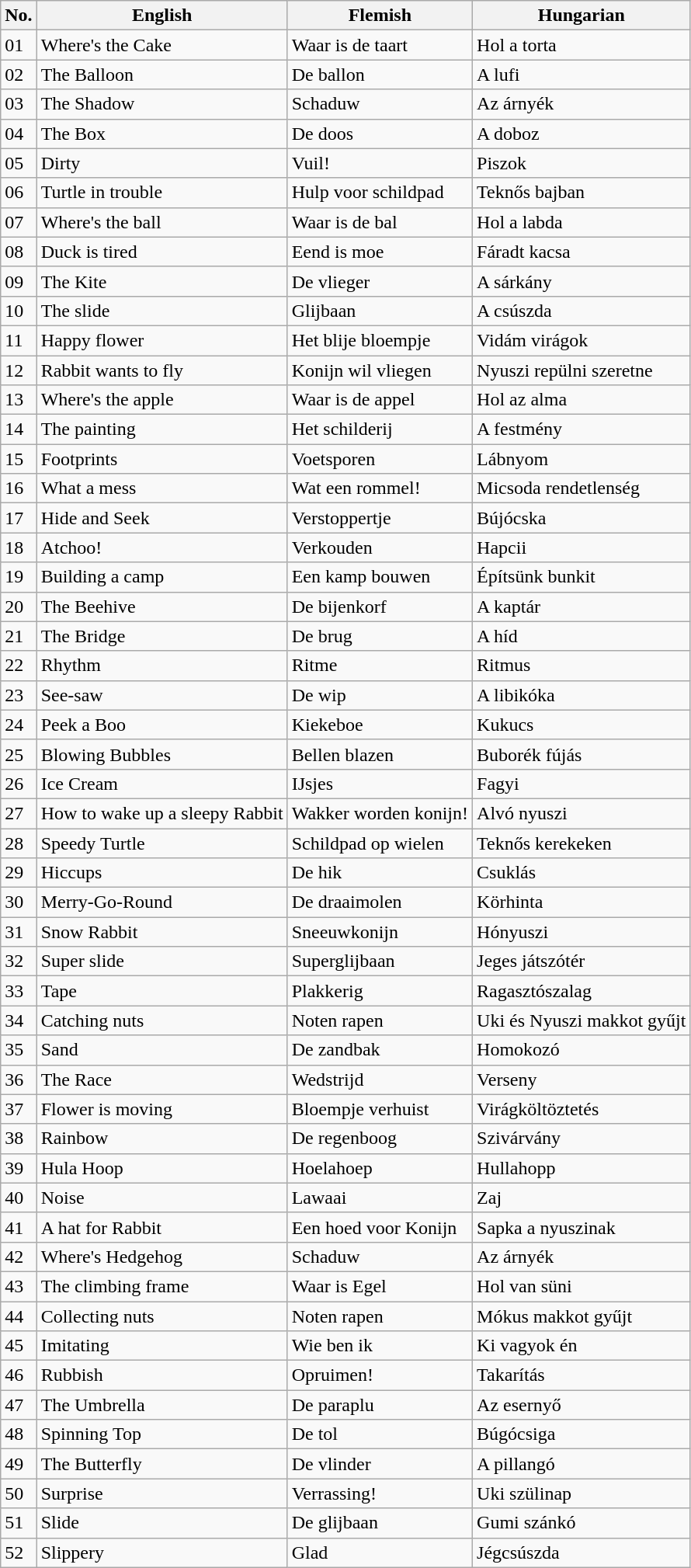<table class="wikitable">
<tr>
<th>No.</th>
<th>English</th>
<th>Flemish</th>
<th>Hungarian</th>
</tr>
<tr>
<td>01</td>
<td>Where's the Cake</td>
<td>Waar is de taart</td>
<td>Hol a torta</td>
</tr>
<tr>
<td>02</td>
<td>The Balloon</td>
<td>De ballon</td>
<td>A lufi</td>
</tr>
<tr>
<td>03</td>
<td>The Shadow</td>
<td>Schaduw</td>
<td>Az árnyék</td>
</tr>
<tr>
<td>04</td>
<td>The Box</td>
<td>De doos</td>
<td>A doboz</td>
</tr>
<tr>
<td>05</td>
<td>Dirty</td>
<td>Vuil!</td>
<td>Piszok</td>
</tr>
<tr>
<td>06</td>
<td>Turtle in trouble</td>
<td>Hulp voor schildpad</td>
<td>Teknős bajban</td>
</tr>
<tr>
<td>07</td>
<td>Where's the ball</td>
<td>Waar is de bal</td>
<td>Hol a labda</td>
</tr>
<tr>
<td>08</td>
<td>Duck is tired</td>
<td>Eend is moe</td>
<td>Fáradt kacsa</td>
</tr>
<tr>
<td>09</td>
<td>The Kite</td>
<td>De vlieger</td>
<td>A sárkány</td>
</tr>
<tr>
<td>10</td>
<td>The slide</td>
<td>Glijbaan</td>
<td>A csúszda</td>
</tr>
<tr>
<td>11</td>
<td>Happy flower</td>
<td>Het blije bloempje</td>
<td>Vidám virágok</td>
</tr>
<tr>
<td>12</td>
<td>Rabbit wants to fly</td>
<td>Konijn wil vliegen</td>
<td>Nyuszi repülni szeretne</td>
</tr>
<tr>
<td>13</td>
<td>Where's the apple</td>
<td>Waar is de appel</td>
<td>Hol az alma</td>
</tr>
<tr>
<td>14</td>
<td>The painting</td>
<td>Het schilderij</td>
<td>A festmény</td>
</tr>
<tr>
<td>15</td>
<td>Footprints</td>
<td>Voetsporen</td>
<td>Lábnyom</td>
</tr>
<tr>
<td>16</td>
<td>What a mess</td>
<td>Wat een rommel!</td>
<td>Micsoda rendetlenség</td>
</tr>
<tr>
<td>17</td>
<td>Hide and Seek</td>
<td>Verstoppertje</td>
<td>Bújócska</td>
</tr>
<tr>
<td>18</td>
<td>Atchoo!</td>
<td>Verkouden</td>
<td>Hapcii</td>
</tr>
<tr>
<td>19</td>
<td>Building a camp</td>
<td>Een kamp bouwen</td>
<td>Építsünk bunkit</td>
</tr>
<tr>
<td>20</td>
<td>The Beehive</td>
<td>De bijenkorf</td>
<td>A kaptár</td>
</tr>
<tr>
<td>21</td>
<td>The Bridge</td>
<td>De brug</td>
<td>A híd</td>
</tr>
<tr>
<td>22</td>
<td>Rhythm</td>
<td>Ritme</td>
<td>Ritmus</td>
</tr>
<tr>
<td>23</td>
<td>See-saw</td>
<td>De wip</td>
<td>A libikóka</td>
</tr>
<tr>
<td>24</td>
<td>Peek a Boo</td>
<td>Kiekeboe</td>
<td>Kukucs</td>
</tr>
<tr>
<td>25</td>
<td>Blowing Bubbles</td>
<td>Bellen blazen</td>
<td>Buborék fújás</td>
</tr>
<tr>
<td>26</td>
<td>Ice Cream</td>
<td>IJsjes</td>
<td>Fagyi</td>
</tr>
<tr>
<td>27</td>
<td>How to wake up a sleepy Rabbit</td>
<td>Wakker worden konijn!</td>
<td>Alvó nyuszi</td>
</tr>
<tr>
<td>28</td>
<td>Speedy Turtle</td>
<td>Schildpad op wielen</td>
<td>Teknős kerekeken</td>
</tr>
<tr>
<td>29</td>
<td>Hiccups</td>
<td>De hik</td>
<td>Csuklás</td>
</tr>
<tr>
<td>30</td>
<td>Merry-Go-Round</td>
<td>De draaimolen</td>
<td>Körhinta</td>
</tr>
<tr>
<td>31</td>
<td>Snow Rabbit</td>
<td>Sneeuwkonijn</td>
<td>Hónyuszi</td>
</tr>
<tr>
<td>32</td>
<td>Super slide</td>
<td>Superglijbaan</td>
<td>Jeges játszótér</td>
</tr>
<tr>
<td>33</td>
<td>Tape</td>
<td>Plakkerig</td>
<td>Ragasztószalag</td>
</tr>
<tr>
<td>34</td>
<td>Catching nuts</td>
<td>Noten rapen</td>
<td>Uki és Nyuszi makkot gyűjt</td>
</tr>
<tr>
<td>35</td>
<td>Sand</td>
<td>De zandbak</td>
<td>Homokozó</td>
</tr>
<tr>
<td>36</td>
<td>The Race</td>
<td>Wedstrijd</td>
<td>Verseny</td>
</tr>
<tr>
<td>37</td>
<td>Flower is moving</td>
<td>Bloempje verhuist</td>
<td>Virágköltöztetés</td>
</tr>
<tr>
<td>38</td>
<td>Rainbow</td>
<td>De regenboog</td>
<td>Szivárvány</td>
</tr>
<tr>
<td>39</td>
<td>Hula Hoop</td>
<td>Hoelahoep</td>
<td>Hullahopp</td>
</tr>
<tr>
<td>40</td>
<td>Noise</td>
<td>Lawaai</td>
<td>Zaj</td>
</tr>
<tr>
<td>41</td>
<td>A hat for Rabbit</td>
<td>Een hoed voor Konijn</td>
<td>Sapka a nyuszinak</td>
</tr>
<tr>
<td>42</td>
<td>Where's Hedgehog</td>
<td>Schaduw</td>
<td>Az árnyék</td>
</tr>
<tr>
<td>43</td>
<td>The climbing frame</td>
<td>Waar is Egel</td>
<td>Hol van süni</td>
</tr>
<tr>
<td>44</td>
<td>Collecting nuts</td>
<td>Noten rapen</td>
<td>Mókus makkot gyűjt</td>
</tr>
<tr>
<td>45</td>
<td>Imitating</td>
<td>Wie ben ik</td>
<td>Ki vagyok én</td>
</tr>
<tr>
<td>46</td>
<td>Rubbish</td>
<td>Opruimen!</td>
<td>Takarítás</td>
</tr>
<tr>
<td>47</td>
<td>The Umbrella</td>
<td>De paraplu</td>
<td>Az esernyő</td>
</tr>
<tr>
<td>48</td>
<td>Spinning Top</td>
<td>De tol</td>
<td>Búgócsiga</td>
</tr>
<tr>
<td>49</td>
<td>The Butterfly</td>
<td>De vlinder</td>
<td>A pillangó</td>
</tr>
<tr>
<td>50</td>
<td>Surprise</td>
<td>Verrassing!</td>
<td>Uki szülinap</td>
</tr>
<tr>
<td>51</td>
<td>Slide</td>
<td>De glijbaan</td>
<td>Gumi szánkó</td>
</tr>
<tr>
<td>52</td>
<td>Slippery</td>
<td>Glad</td>
<td>Jégcsúszda</td>
</tr>
</table>
